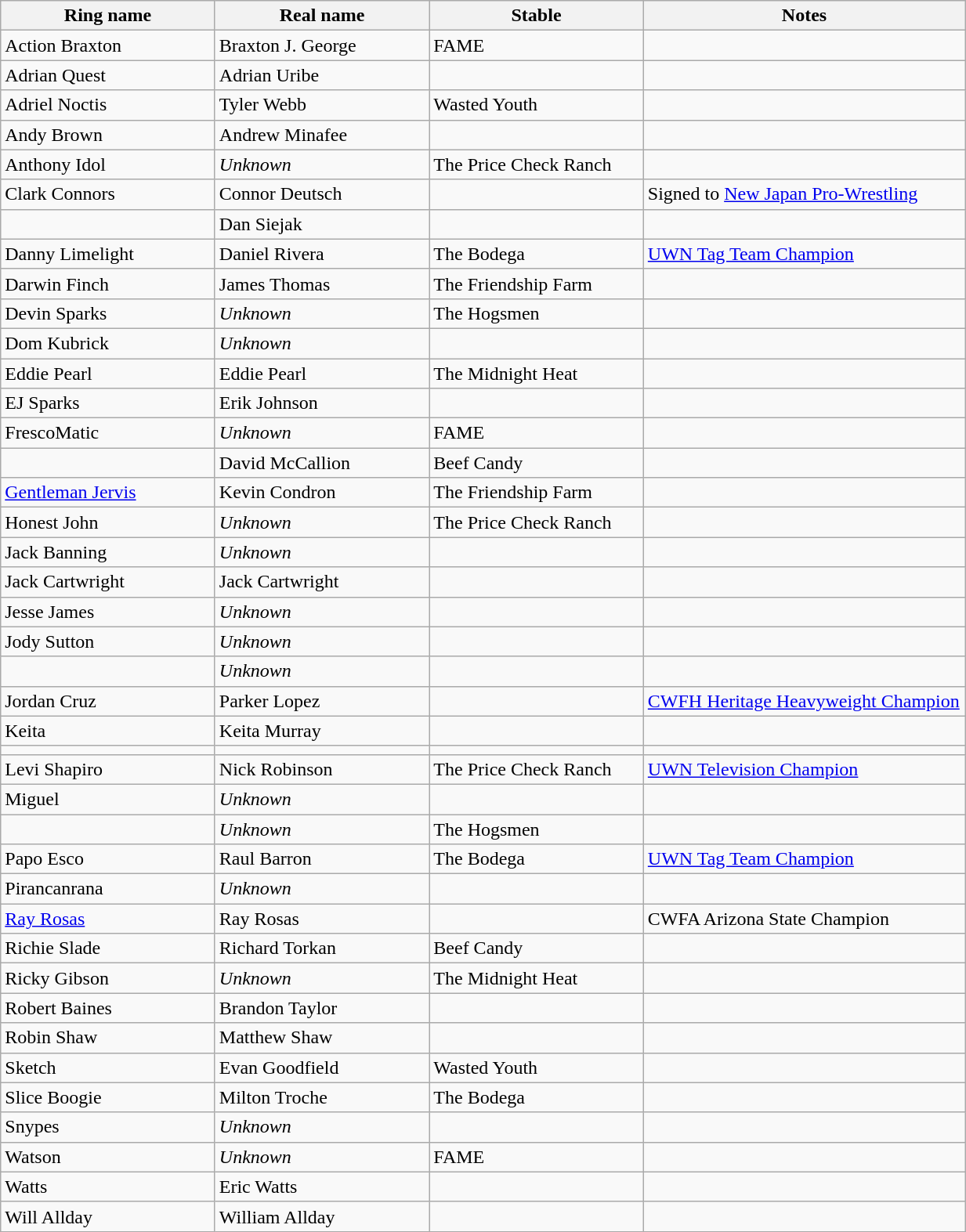<table class="wikitable sortable" style="width:65%;">
<tr>
<th width=20%>Ring name</th>
<th width=20%>Real name</th>
<th width=20%>Stable</th>
<th width=30%>Notes</th>
</tr>
<tr>
<td>Action Braxton</td>
<td>Braxton J. George</td>
<td>FAME</td>
<td></td>
</tr>
<tr>
<td>Adrian Quest</td>
<td>Adrian Uribe</td>
<td></td>
<td></td>
</tr>
<tr>
<td>Adriel Noctis</td>
<td>Tyler Webb</td>
<td>Wasted Youth</td>
<td></td>
</tr>
<tr>
<td>Andy Brown</td>
<td>Andrew Minafee</td>
<td></td>
<td></td>
</tr>
<tr>
<td>Anthony Idol</td>
<td><em>Unknown</em></td>
<td>The Price Check Ranch</td>
<td></td>
</tr>
<tr>
<td>Clark Connors</td>
<td>Connor Deutsch</td>
<td></td>
<td>Signed to <a href='#'>New Japan Pro-Wrestling</a></td>
</tr>
<tr>
<td></td>
<td>Dan Siejak</td>
<td></td>
<td></td>
</tr>
<tr>
<td>Danny Limelight</td>
<td>Daniel Rivera</td>
<td>The Bodega</td>
<td><a href='#'>UWN Tag Team Champion</a></td>
</tr>
<tr>
<td>Darwin Finch</td>
<td>James Thomas</td>
<td>The Friendship Farm</td>
<td></td>
</tr>
<tr>
<td>Devin Sparks</td>
<td><em>Unknown</em></td>
<td>The Hogsmen</td>
<td></td>
</tr>
<tr>
<td>Dom Kubrick</td>
<td><em>Unknown</em></td>
<td></td>
<td></td>
</tr>
<tr>
<td>Eddie Pearl</td>
<td>Eddie Pearl</td>
<td>The Midnight Heat</td>
<td></td>
</tr>
<tr>
<td>EJ Sparks</td>
<td>Erik Johnson</td>
<td></td>
<td></td>
</tr>
<tr>
<td>FrescoMatic</td>
<td><em>Unknown</em></td>
<td>FAME</td>
<td></td>
</tr>
<tr>
<td></td>
<td>David McCallion</td>
<td>Beef Candy</td>
<td></td>
</tr>
<tr>
<td><a href='#'>Gentleman Jervis</a></td>
<td>Kevin Condron</td>
<td>The Friendship Farm</td>
<td></td>
</tr>
<tr>
<td>Honest John</td>
<td><em>Unknown</em></td>
<td>The Price Check Ranch</td>
<td></td>
</tr>
<tr>
<td>Jack Banning</td>
<td><em>Unknown</em></td>
<td></td>
<td></td>
</tr>
<tr>
<td>Jack Cartwright</td>
<td>Jack Cartwright</td>
<td></td>
<td></td>
</tr>
<tr>
<td>Jesse James</td>
<td><em>Unknown</em></td>
<td></td>
<td></td>
</tr>
<tr>
<td>Jody Sutton</td>
<td><em>Unknown</em></td>
<td></td>
<td></td>
</tr>
<tr>
<td></td>
<td><em>Unknown</em></td>
<td></td>
<td></td>
</tr>
<tr>
<td>Jordan Cruz</td>
<td>Parker Lopez</td>
<td></td>
<td><a href='#'>CWFH Heritage Heavyweight Champion</a></td>
</tr>
<tr>
<td>Keita</td>
<td>Keita Murray</td>
<td></td>
<td></td>
</tr>
<tr>
<td></td>
<td></td>
<td></td>
<td></td>
</tr>
<tr>
<td>Levi Shapiro</td>
<td>Nick Robinson</td>
<td>The Price Check Ranch</td>
<td><a href='#'>UWN Television Champion</a></td>
</tr>
<tr>
<td>Miguel</td>
<td><em>Unknown</em></td>
<td></td>
<td></td>
</tr>
<tr>
<td></td>
<td><em>Unknown</em></td>
<td>The Hogsmen</td>
<td></td>
</tr>
<tr>
<td>Papo Esco</td>
<td>Raul Barron</td>
<td>The Bodega</td>
<td><a href='#'>UWN Tag Team Champion</a></td>
</tr>
<tr>
<td>Pirancanrana</td>
<td><em>Unknown</em></td>
<td></td>
<td></td>
</tr>
<tr>
<td><a href='#'>Ray Rosas</a></td>
<td>Ray Rosas</td>
<td></td>
<td>CWFA Arizona State Champion</td>
</tr>
<tr>
<td>Richie Slade</td>
<td>Richard Torkan</td>
<td>Beef Candy</td>
<td></td>
</tr>
<tr>
<td>Ricky Gibson</td>
<td><em>Unknown</em></td>
<td>The Midnight Heat</td>
<td></td>
</tr>
<tr>
<td>Robert Baines</td>
<td>Brandon Taylor</td>
<td></td>
<td></td>
</tr>
<tr>
<td>Robin Shaw</td>
<td>Matthew Shaw</td>
<td></td>
<td></td>
</tr>
<tr>
<td>Sketch</td>
<td>Evan Goodfield</td>
<td>Wasted Youth</td>
<td></td>
</tr>
<tr>
<td>Slice Boogie</td>
<td>Milton Troche</td>
<td>The Bodega</td>
<td></td>
</tr>
<tr>
<td>Snypes</td>
<td><em>Unknown</em></td>
<td></td>
<td></td>
</tr>
<tr>
<td>Watson</td>
<td><em>Unknown</em></td>
<td>FAME</td>
<td></td>
</tr>
<tr>
<td>Watts</td>
<td>Eric Watts</td>
<td></td>
<td></td>
</tr>
<tr>
<td>Will Allday</td>
<td>William Allday</td>
<td></td>
<td></td>
</tr>
</table>
